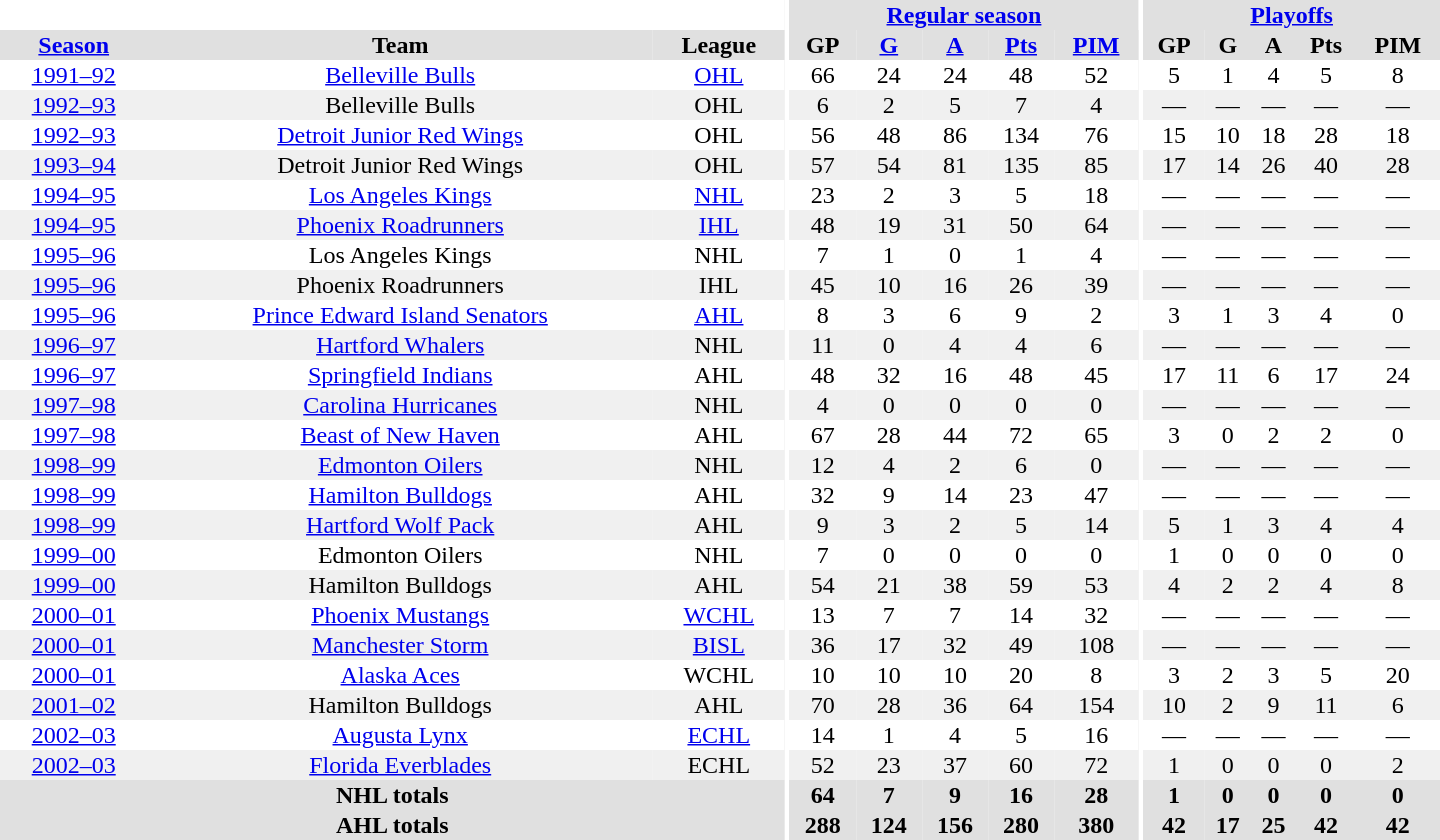<table border="0" cellpadding="1" cellspacing="0" style="text-align:center; width:60em">
<tr bgcolor="#e0e0e0">
<th colspan="3" bgcolor="#ffffff"></th>
<th rowspan="99" bgcolor="#ffffff"></th>
<th colspan="5"><a href='#'>Regular season</a></th>
<th rowspan="99" bgcolor="#ffffff"></th>
<th colspan="5"><a href='#'>Playoffs</a></th>
</tr>
<tr bgcolor="#e0e0e0">
<th><a href='#'>Season</a></th>
<th>Team</th>
<th>League</th>
<th>GP</th>
<th><a href='#'>G</a></th>
<th><a href='#'>A</a></th>
<th><a href='#'>Pts</a></th>
<th><a href='#'>PIM</a></th>
<th>GP</th>
<th>G</th>
<th>A</th>
<th>Pts</th>
<th>PIM</th>
</tr>
<tr>
<td><a href='#'>1991–92</a></td>
<td><a href='#'>Belleville Bulls</a></td>
<td><a href='#'>OHL</a></td>
<td>66</td>
<td>24</td>
<td>24</td>
<td>48</td>
<td>52</td>
<td>5</td>
<td>1</td>
<td>4</td>
<td>5</td>
<td>8</td>
</tr>
<tr bgcolor="#f0f0f0">
<td><a href='#'>1992–93</a></td>
<td>Belleville Bulls</td>
<td>OHL</td>
<td>6</td>
<td>2</td>
<td>5</td>
<td>7</td>
<td>4</td>
<td>—</td>
<td>—</td>
<td>—</td>
<td>—</td>
<td>—</td>
</tr>
<tr>
<td><a href='#'>1992–93</a></td>
<td><a href='#'>Detroit Junior Red Wings</a></td>
<td>OHL</td>
<td>56</td>
<td>48</td>
<td>86</td>
<td>134</td>
<td>76</td>
<td>15</td>
<td>10</td>
<td>18</td>
<td>28</td>
<td>18</td>
</tr>
<tr bgcolor="#f0f0f0">
<td><a href='#'>1993–94</a></td>
<td>Detroit Junior Red Wings</td>
<td>OHL</td>
<td>57</td>
<td>54</td>
<td>81</td>
<td>135</td>
<td>85</td>
<td>17</td>
<td>14</td>
<td>26</td>
<td>40</td>
<td>28</td>
</tr>
<tr>
<td><a href='#'>1994–95</a></td>
<td><a href='#'>Los Angeles Kings</a></td>
<td><a href='#'>NHL</a></td>
<td>23</td>
<td>2</td>
<td>3</td>
<td>5</td>
<td>18</td>
<td>—</td>
<td>—</td>
<td>—</td>
<td>—</td>
<td>—</td>
</tr>
<tr bgcolor="#f0f0f0">
<td><a href='#'>1994–95</a></td>
<td><a href='#'>Phoenix Roadrunners</a></td>
<td><a href='#'>IHL</a></td>
<td>48</td>
<td>19</td>
<td>31</td>
<td>50</td>
<td>64</td>
<td>—</td>
<td>—</td>
<td>—</td>
<td>—</td>
<td>—</td>
</tr>
<tr>
<td><a href='#'>1995–96</a></td>
<td>Los Angeles Kings</td>
<td>NHL</td>
<td>7</td>
<td>1</td>
<td>0</td>
<td>1</td>
<td>4</td>
<td>—</td>
<td>—</td>
<td>—</td>
<td>—</td>
<td>—</td>
</tr>
<tr bgcolor="#f0f0f0">
<td><a href='#'>1995–96</a></td>
<td>Phoenix Roadrunners</td>
<td>IHL</td>
<td>45</td>
<td>10</td>
<td>16</td>
<td>26</td>
<td>39</td>
<td>—</td>
<td>—</td>
<td>—</td>
<td>—</td>
<td>—</td>
</tr>
<tr>
<td><a href='#'>1995–96</a></td>
<td><a href='#'>Prince Edward Island Senators</a></td>
<td><a href='#'>AHL</a></td>
<td>8</td>
<td>3</td>
<td>6</td>
<td>9</td>
<td>2</td>
<td>3</td>
<td>1</td>
<td>3</td>
<td>4</td>
<td>0</td>
</tr>
<tr bgcolor="#f0f0f0">
<td><a href='#'>1996–97</a></td>
<td><a href='#'>Hartford Whalers</a></td>
<td>NHL</td>
<td>11</td>
<td>0</td>
<td>4</td>
<td>4</td>
<td>6</td>
<td>—</td>
<td>—</td>
<td>—</td>
<td>—</td>
<td>—</td>
</tr>
<tr>
<td><a href='#'>1996–97</a></td>
<td><a href='#'>Springfield Indians</a></td>
<td>AHL</td>
<td>48</td>
<td>32</td>
<td>16</td>
<td>48</td>
<td>45</td>
<td>17</td>
<td>11</td>
<td>6</td>
<td>17</td>
<td>24</td>
</tr>
<tr bgcolor="#f0f0f0">
<td><a href='#'>1997–98</a></td>
<td><a href='#'>Carolina Hurricanes</a></td>
<td>NHL</td>
<td>4</td>
<td>0</td>
<td>0</td>
<td>0</td>
<td>0</td>
<td>—</td>
<td>—</td>
<td>—</td>
<td>—</td>
<td>—</td>
</tr>
<tr>
<td><a href='#'>1997–98</a></td>
<td><a href='#'>Beast of New Haven</a></td>
<td>AHL</td>
<td>67</td>
<td>28</td>
<td>44</td>
<td>72</td>
<td>65</td>
<td>3</td>
<td>0</td>
<td>2</td>
<td>2</td>
<td>0</td>
</tr>
<tr bgcolor="#f0f0f0">
<td><a href='#'>1998–99</a></td>
<td><a href='#'>Edmonton Oilers</a></td>
<td>NHL</td>
<td>12</td>
<td>4</td>
<td>2</td>
<td>6</td>
<td>0</td>
<td>—</td>
<td>—</td>
<td>—</td>
<td>—</td>
<td>—</td>
</tr>
<tr>
<td><a href='#'>1998–99</a></td>
<td><a href='#'>Hamilton Bulldogs</a></td>
<td>AHL</td>
<td>32</td>
<td>9</td>
<td>14</td>
<td>23</td>
<td>47</td>
<td>—</td>
<td>—</td>
<td>—</td>
<td>—</td>
<td>—</td>
</tr>
<tr bgcolor="#f0f0f0">
<td><a href='#'>1998–99</a></td>
<td><a href='#'>Hartford Wolf Pack</a></td>
<td>AHL</td>
<td>9</td>
<td>3</td>
<td>2</td>
<td>5</td>
<td>14</td>
<td>5</td>
<td>1</td>
<td>3</td>
<td>4</td>
<td>4</td>
</tr>
<tr>
<td><a href='#'>1999–00</a></td>
<td>Edmonton Oilers</td>
<td>NHL</td>
<td>7</td>
<td>0</td>
<td>0</td>
<td>0</td>
<td>0</td>
<td>1</td>
<td>0</td>
<td>0</td>
<td>0</td>
<td>0</td>
</tr>
<tr bgcolor="#f0f0f0">
<td><a href='#'>1999–00</a></td>
<td>Hamilton Bulldogs</td>
<td>AHL</td>
<td>54</td>
<td>21</td>
<td>38</td>
<td>59</td>
<td>53</td>
<td>4</td>
<td>2</td>
<td>2</td>
<td>4</td>
<td>8</td>
</tr>
<tr>
<td><a href='#'>2000–01</a></td>
<td><a href='#'>Phoenix Mustangs</a></td>
<td><a href='#'>WCHL</a></td>
<td>13</td>
<td>7</td>
<td>7</td>
<td>14</td>
<td>32</td>
<td>—</td>
<td>—</td>
<td>—</td>
<td>—</td>
<td>—</td>
</tr>
<tr bgcolor="#f0f0f0">
<td><a href='#'>2000–01</a></td>
<td><a href='#'>Manchester Storm</a></td>
<td><a href='#'>BISL</a></td>
<td>36</td>
<td>17</td>
<td>32</td>
<td>49</td>
<td>108</td>
<td>—</td>
<td>—</td>
<td>—</td>
<td>—</td>
<td>—</td>
</tr>
<tr>
<td><a href='#'>2000–01</a></td>
<td><a href='#'>Alaska Aces</a></td>
<td>WCHL</td>
<td>10</td>
<td>10</td>
<td>10</td>
<td>20</td>
<td>8</td>
<td>3</td>
<td>2</td>
<td>3</td>
<td>5</td>
<td>20</td>
</tr>
<tr bgcolor="#f0f0f0">
<td><a href='#'>2001–02</a></td>
<td>Hamilton Bulldogs</td>
<td>AHL</td>
<td>70</td>
<td>28</td>
<td>36</td>
<td>64</td>
<td>154</td>
<td>10</td>
<td>2</td>
<td>9</td>
<td>11</td>
<td>6</td>
</tr>
<tr>
<td><a href='#'>2002–03</a></td>
<td><a href='#'>Augusta Lynx</a></td>
<td><a href='#'>ECHL</a></td>
<td>14</td>
<td>1</td>
<td>4</td>
<td>5</td>
<td>16</td>
<td>—</td>
<td>—</td>
<td>—</td>
<td>—</td>
<td>—</td>
</tr>
<tr bgcolor="#f0f0f0">
<td><a href='#'>2002–03</a></td>
<td><a href='#'>Florida Everblades</a></td>
<td>ECHL</td>
<td>52</td>
<td>23</td>
<td>37</td>
<td>60</td>
<td>72</td>
<td>1</td>
<td>0</td>
<td>0</td>
<td>0</td>
<td>2</td>
</tr>
<tr>
</tr>
<tr ALIGN="center" bgcolor="#e0e0e0">
<th colspan="3">NHL totals</th>
<th ALIGN="center">64</th>
<th ALIGN="center">7</th>
<th ALIGN="center">9</th>
<th ALIGN="center">16</th>
<th ALIGN="center">28</th>
<th ALIGN="center">1</th>
<th ALIGN="center">0</th>
<th ALIGN="center">0</th>
<th ALIGN="center">0</th>
<th ALIGN="center">0</th>
</tr>
<tr>
</tr>
<tr ALIGN="center" bgcolor="#e0e0e0">
<th colspan="3">AHL totals</th>
<th ALIGN="center">288</th>
<th ALIGN="center">124</th>
<th ALIGN="center">156</th>
<th ALIGN="center">280</th>
<th ALIGN="center">380</th>
<th ALIGN="center">42</th>
<th ALIGN="center">17</th>
<th ALIGN="center">25</th>
<th ALIGN="center">42</th>
<th ALIGN="center">42</th>
</tr>
</table>
